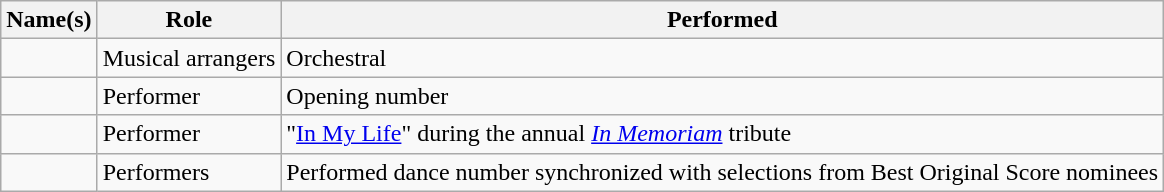<table class="wikitable sortable">
<tr>
<th>Name(s)</th>
<th>Role</th>
<th>Performed</th>
</tr>
<tr>
<td><br></td>
<td>Musical arrangers</td>
<td>Orchestral</td>
</tr>
<tr>
<td></td>
<td>Performer</td>
<td>Opening number</td>
</tr>
<tr>
<td></td>
<td>Performer</td>
<td>"<a href='#'>In My Life</a>" during the annual <em><a href='#'>In Memoriam</a></em> tribute</td>
</tr>
<tr>
<td></td>
<td>Performers</td>
<td>Performed dance number synchronized with selections from Best Original Score nominees</td>
</tr>
</table>
